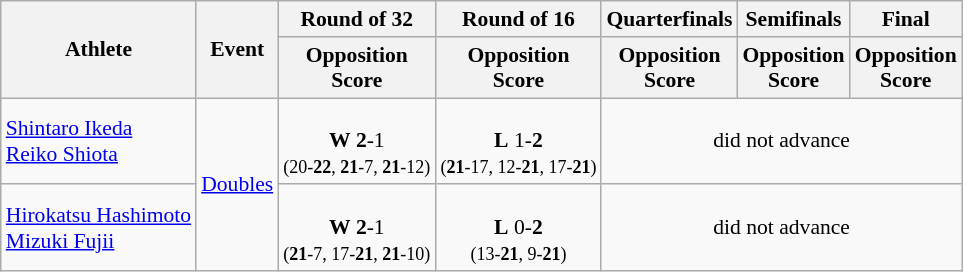<table class=wikitable style="font-size:90%">
<tr>
<th rowspan=2>Athlete</th>
<th rowspan=2>Event</th>
<th>Round of 32</th>
<th>Round of 16</th>
<th>Quarterfinals</th>
<th>Semifinals</th>
<th>Final</th>
</tr>
<tr>
<th>Opposition<br>Score</th>
<th>Opposition<br>Score</th>
<th>Opposition<br>Score</th>
<th>Opposition<br>Score</th>
<th>Opposition<br>Score</th>
</tr>
<tr>
<td><a href='#'>Shintaro Ikeda</a> <br> <a href='#'>Reiko Shiota</a></td>
<td rowspan=2><a href='#'>Doubles</a></td>
<td align=center><br><strong>W</strong> <strong>2</strong>-1<br><small>(20-<strong>22</strong>, <strong>21</strong>-7, <strong>21</strong>-12)</small></td>
<td align=center><br><strong>L</strong> 1-<strong>2</strong><br><small>(<strong>21</strong>-17, 12-<strong>21</strong>, 17-<strong>21</strong>)</small></td>
<td align=center colspan="7">did not advance</td>
</tr>
<tr>
<td><a href='#'>Hirokatsu Hashimoto</a> <br> <a href='#'>Mizuki Fujii</a></td>
<td align=center><br><strong>W</strong> <strong>2</strong>-1<br><small>(<strong>21</strong>-7, 17-<strong>21</strong>, <strong>21</strong>-10)</small></td>
<td align=center><br><strong>L</strong> 0-<strong>2</strong><br><small>(13-<strong>21</strong>, 9-<strong>21</strong>)</small></td>
<td align=center colspan="7">did not advance</td>
</tr>
</table>
